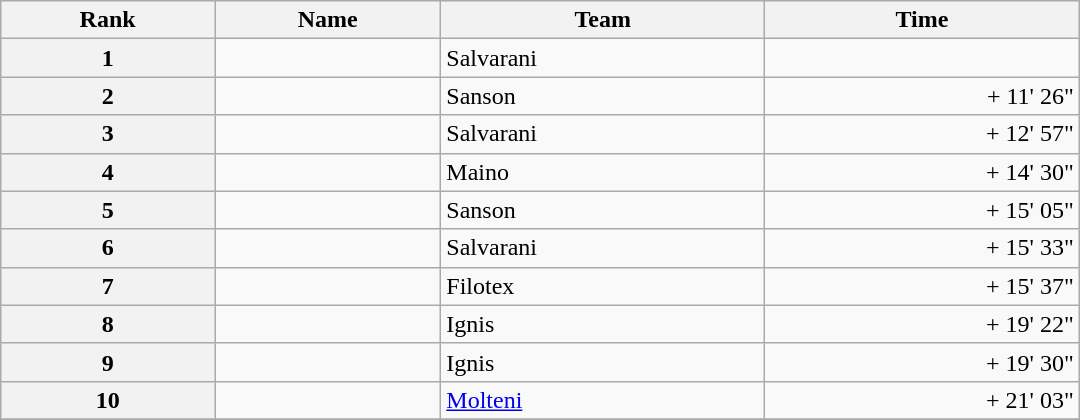<table class="wikitable" style="width:45em;margin-bottom:0;">
<tr>
<th>Rank</th>
<th>Name</th>
<th>Team</th>
<th>Time</th>
</tr>
<tr>
<th style="text-align:center">1</th>
<td> </td>
<td>Salvarani</td>
<td align="right"></td>
</tr>
<tr>
<th style="text-align:center">2</th>
<td></td>
<td>Sanson</td>
<td align="right">+ 11' 26"</td>
</tr>
<tr>
<th style="text-align:center">3</th>
<td></td>
<td>Salvarani</td>
<td align="right">+ 12' 57"</td>
</tr>
<tr>
<th style="text-align:center">4</th>
<td></td>
<td>Maino</td>
<td align="right">+ 14' 30"</td>
</tr>
<tr>
<th style="text-align:center">5</th>
<td></td>
<td>Sanson</td>
<td align="right">+ 15' 05"</td>
</tr>
<tr>
<th style="text-align:center">6</th>
<td></td>
<td>Salvarani</td>
<td align="right">+ 15' 33"</td>
</tr>
<tr>
<th style="text-align:center">7</th>
<td></td>
<td>Filotex</td>
<td align="right">+ 15' 37"</td>
</tr>
<tr>
<th style="text-align:center">8</th>
<td></td>
<td>Ignis</td>
<td align="right">+ 19' 22"</td>
</tr>
<tr>
<th style="text-align:center">9</th>
<td></td>
<td>Ignis</td>
<td align="right">+ 19' 30"</td>
</tr>
<tr>
<th style="text-align:center">10</th>
<td></td>
<td><a href='#'>Molteni</a></td>
<td align="right">+ 21' 03"</td>
</tr>
<tr>
</tr>
</table>
